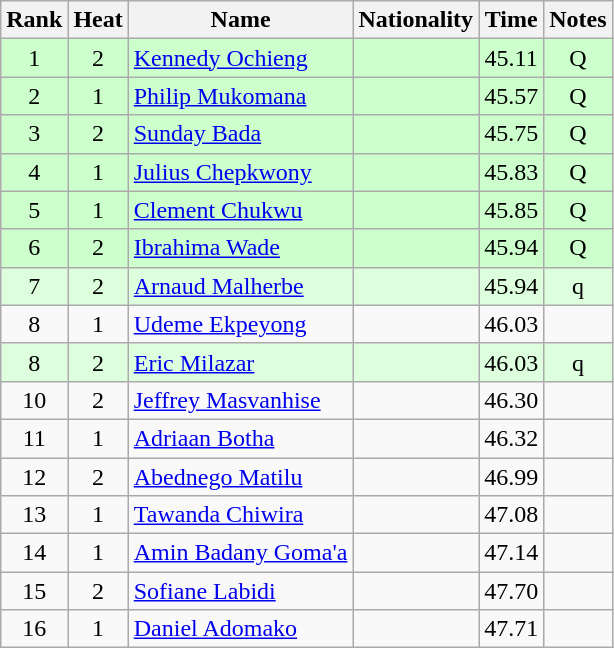<table class="wikitable sortable" style="text-align:center">
<tr>
<th>Rank</th>
<th>Heat</th>
<th>Name</th>
<th>Nationality</th>
<th>Time</th>
<th>Notes</th>
</tr>
<tr bgcolor=ccffcc>
<td>1</td>
<td>2</td>
<td align=left><a href='#'>Kennedy Ochieng</a></td>
<td align=left></td>
<td>45.11</td>
<td>Q</td>
</tr>
<tr bgcolor=ccffcc>
<td>2</td>
<td>1</td>
<td align=left><a href='#'>Philip Mukomana</a></td>
<td align=left></td>
<td>45.57</td>
<td>Q</td>
</tr>
<tr bgcolor=ccffcc>
<td>3</td>
<td>2</td>
<td align=left><a href='#'>Sunday Bada</a></td>
<td align=left></td>
<td>45.75</td>
<td>Q</td>
</tr>
<tr bgcolor=ccffcc>
<td>4</td>
<td>1</td>
<td align=left><a href='#'>Julius Chepkwony</a></td>
<td align=left></td>
<td>45.83</td>
<td>Q</td>
</tr>
<tr bgcolor=ccffcc>
<td>5</td>
<td>1</td>
<td align=left><a href='#'>Clement Chukwu</a></td>
<td align=left></td>
<td>45.85</td>
<td>Q</td>
</tr>
<tr bgcolor=ccffcc>
<td>6</td>
<td>2</td>
<td align=left><a href='#'>Ibrahima Wade</a></td>
<td align=left></td>
<td>45.94</td>
<td>Q</td>
</tr>
<tr bgcolor=ddffdd>
<td>7</td>
<td>2</td>
<td align=left><a href='#'>Arnaud Malherbe</a></td>
<td align=left></td>
<td>45.94</td>
<td>q</td>
</tr>
<tr>
<td>8</td>
<td>1</td>
<td align=left><a href='#'>Udeme Ekpeyong</a></td>
<td align=left></td>
<td>46.03</td>
<td></td>
</tr>
<tr bgcolor=ddffdd>
<td>8</td>
<td>2</td>
<td align=left><a href='#'>Eric Milazar</a></td>
<td align=left></td>
<td>46.03</td>
<td>q</td>
</tr>
<tr>
<td>10</td>
<td>2</td>
<td align=left><a href='#'>Jeffrey Masvanhise</a></td>
<td align=left></td>
<td>46.30</td>
<td></td>
</tr>
<tr>
<td>11</td>
<td>1</td>
<td align=left><a href='#'>Adriaan Botha</a></td>
<td align=left></td>
<td>46.32</td>
<td></td>
</tr>
<tr>
<td>12</td>
<td>2</td>
<td align=left><a href='#'>Abednego Matilu</a></td>
<td align=left></td>
<td>46.99</td>
<td></td>
</tr>
<tr>
<td>13</td>
<td>1</td>
<td align=left><a href='#'>Tawanda Chiwira</a></td>
<td align=left></td>
<td>47.08</td>
<td></td>
</tr>
<tr>
<td>14</td>
<td>1</td>
<td align=left><a href='#'>Amin Badany Goma'a</a></td>
<td align=left></td>
<td>47.14</td>
<td></td>
</tr>
<tr>
<td>15</td>
<td>2</td>
<td align=left><a href='#'>Sofiane Labidi</a></td>
<td align=left></td>
<td>47.70</td>
<td></td>
</tr>
<tr>
<td>16</td>
<td>1</td>
<td align=left><a href='#'>Daniel Adomako</a></td>
<td align=left></td>
<td>47.71</td>
<td></td>
</tr>
</table>
